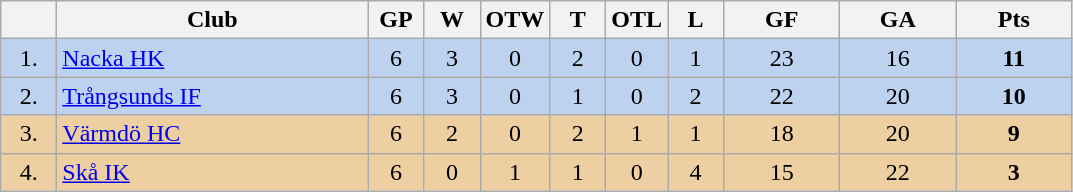<table class="wikitable">
<tr>
<th width="30"></th>
<th width="200">Club</th>
<th width="30">GP</th>
<th width="30">W</th>
<th width="30">OTW</th>
<th width="30">T</th>
<th width="30">OTL</th>
<th width="30">L</th>
<th width="70">GF</th>
<th width="70">GA</th>
<th width="70">Pts</th>
</tr>
<tr bgcolor="#BCD2EE" align="center">
<td>1.</td>
<td align="left"><a href='#'>Nacka HK</a></td>
<td>6</td>
<td>3</td>
<td>0</td>
<td>2</td>
<td>0</td>
<td>1</td>
<td>23</td>
<td>16</td>
<td><strong>11</strong></td>
</tr>
<tr bgcolor="#BCD2EE" align="center">
<td>2.</td>
<td align="left"><a href='#'>Trångsunds IF</a></td>
<td>6</td>
<td>3</td>
<td>0</td>
<td>1</td>
<td>0</td>
<td>2</td>
<td>22</td>
<td>20</td>
<td><strong>10</strong></td>
</tr>
<tr bgcolor="#EECFA1" align="center">
<td>3.</td>
<td align="left"><a href='#'>Värmdö HC</a></td>
<td>6</td>
<td>2</td>
<td>0</td>
<td>2</td>
<td>1</td>
<td>1</td>
<td>18</td>
<td>20</td>
<td><strong>9</strong></td>
</tr>
<tr bgcolor="#EECFA1" align="center">
<td>4.</td>
<td align="left"><a href='#'>Skå IK</a></td>
<td>6</td>
<td>0</td>
<td>1</td>
<td>1</td>
<td>0</td>
<td>4</td>
<td>15</td>
<td>22</td>
<td><strong>3</strong></td>
</tr>
</table>
